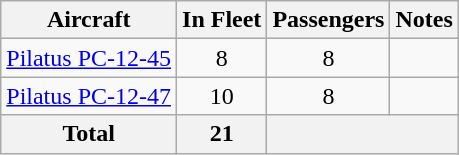<table class="wikitable" style="text-align: center">
<tr>
<th>Aircraft</th>
<th>In Fleet</th>
<th>Passengers</th>
<th>Notes</th>
</tr>
<tr>
<td style="text-align: left"><a href='#'>Pilatus PC-12-45</a></td>
<td>8</td>
<td>8</td>
<td></td>
</tr>
<tr>
<td style="text-align: left"><a href='#'>Pilatus PC-12-47</a></td>
<td>10</td>
<td>8</td>
<td></td>
</tr>
<tr>
<th>Total</th>
<th>21</th>
<th colspan="2"></th>
</tr>
</table>
